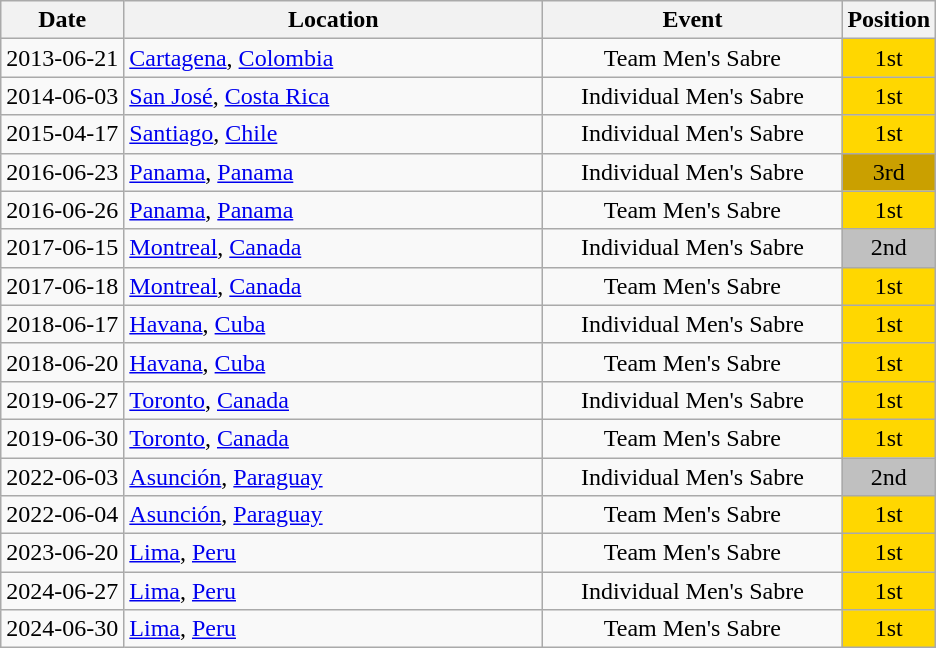<table class="wikitable" style="text-align:center;">
<tr>
<th>Date</th>
<th style="width:17em">Location</th>
<th style="width:12em">Event</th>
<th>Position</th>
</tr>
<tr>
<td>2013-06-21</td>
<td rowspan="1" align="left"> <a href='#'>Cartagena</a>, <a href='#'>Colombia</a></td>
<td>Team Men's Sabre</td>
<td bgcolor="gold">1st</td>
</tr>
<tr>
<td>2014-06-03</td>
<td rowspan="1" align="left"> <a href='#'>San José</a>, <a href='#'>Costa Rica</a></td>
<td>Individual Men's Sabre</td>
<td bgcolor="gold">1st</td>
</tr>
<tr>
<td>2015-04-17</td>
<td rowspan="1" align="left"> <a href='#'>Santiago</a>, <a href='#'>Chile</a></td>
<td>Individual Men's Sabre</td>
<td bgcolor="gold">1st</td>
</tr>
<tr>
<td>2016-06-23</td>
<td rowspan="1" align="left"> <a href='#'>Panama</a>, <a href='#'>Panama</a></td>
<td>Individual Men's Sabre</td>
<td bgcolor="caramel">3rd</td>
</tr>
<tr>
<td>2016-06-26</td>
<td rowspan="1" align="left"> <a href='#'>Panama</a>, <a href='#'>Panama</a></td>
<td>Team Men's Sabre</td>
<td bgcolor="gold">1st</td>
</tr>
<tr>
<td>2017-06-15</td>
<td rowspan="1" align="left"> <a href='#'>Montreal</a>, <a href='#'>Canada</a></td>
<td>Individual Men's Sabre</td>
<td bgcolor="silver">2nd</td>
</tr>
<tr>
<td>2017-06-18</td>
<td rowspan="1" align="left"> <a href='#'>Montreal</a>, <a href='#'>Canada</a></td>
<td>Team Men's Sabre</td>
<td bgcolor="gold">1st</td>
</tr>
<tr>
<td>2018-06-17</td>
<td rowspan="1" align="left"> <a href='#'>Havana</a>, <a href='#'>Cuba</a></td>
<td>Individual Men's Sabre</td>
<td bgcolor="gold">1st</td>
</tr>
<tr>
<td>2018-06-20</td>
<td rowspan="1" align="left"> <a href='#'>Havana</a>, <a href='#'>Cuba</a></td>
<td>Team Men's Sabre</td>
<td bgcolor="gold">1st</td>
</tr>
<tr>
<td>2019-06-27</td>
<td rowspan="1" align="left"> <a href='#'>Toronto</a>, <a href='#'>Canada</a></td>
<td>Individual Men's Sabre</td>
<td bgcolor="gold">1st</td>
</tr>
<tr>
<td>2019-06-30</td>
<td rowspan="1" align="left"> <a href='#'>Toronto</a>, <a href='#'>Canada</a></td>
<td>Team Men's Sabre</td>
<td bgcolor="gold">1st</td>
</tr>
<tr>
<td>2022-06-03</td>
<td rowspan="1" align="left"> <a href='#'>Asunción</a>, <a href='#'>Paraguay</a></td>
<td>Individual Men's Sabre</td>
<td bgcolor="silver">2nd</td>
</tr>
<tr>
<td>2022-06-04</td>
<td rowspan="1" align="left"> <a href='#'>Asunción</a>, <a href='#'>Paraguay</a></td>
<td>Team Men's Sabre</td>
<td bgcolor="gold">1st</td>
</tr>
<tr>
<td>2023-06-20</td>
<td rowspan="1" align="left"> <a href='#'>Lima</a>, <a href='#'>Peru</a></td>
<td>Team Men's Sabre</td>
<td bgcolor="gold">1st </td>
</tr>
<tr>
<td>2024-06-27</td>
<td rowspan="1" align="left"> <a href='#'>Lima</a>, <a href='#'>Peru</a></td>
<td>Individual Men's Sabre</td>
<td bgcolor="gold">1st</td>
</tr>
<tr>
<td>2024-06-30</td>
<td rowspan="1" align="left"> <a href='#'>Lima</a>, <a href='#'>Peru</a></td>
<td>Team Men's Sabre</td>
<td bgcolor="gold">1st</td>
</tr>
</table>
